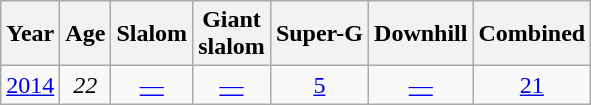<table class="wikitable" style="text-align:center">
<tr>
<th>Year</th>
<th>Age</th>
<th>Slalom</th>
<th>Giant<br>slalom</th>
<th>Super-G</th>
<th>Downhill</th>
<th>Combined</th>
</tr>
<tr>
<td><a href='#'>2014</a></td>
<td><em>22</em></td>
<td><a href='#'>—</a></td>
<td><a href='#'>—</a></td>
<td><a href='#'>5</a></td>
<td><a href='#'>—</a></td>
<td><a href='#'>21</a></td>
</tr>
</table>
